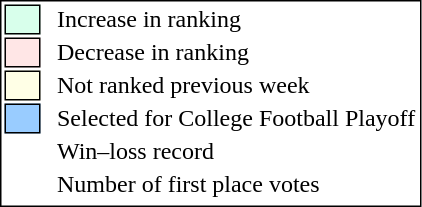<table style="border:1px solid black;">
<tr>
<td style="background:#D8FFEB; width:20px; border:1px solid black;"></td>
<td> </td>
<td>Increase in ranking</td>
</tr>
<tr>
<td style="background:#FFE6E6; width:20px; border:1px solid black;"></td>
<td> </td>
<td>Decrease in ranking</td>
</tr>
<tr>
<td style="background:#FFFFE6; width:20px; border:1px solid black;"></td>
<td> </td>
<td>Not ranked previous week</td>
</tr>
<tr>
<td style="background:#9cf; width:20px; border:1px solid black;"></td>
<td> </td>
<td>Selected for College Football Playoff</td>
</tr>
<tr>
<td></td>
<td> </td>
<td>Win–loss record</td>
</tr>
<tr>
<td></td>
<td> </td>
<td>Number of first place votes</td>
</tr>
<tr>
</tr>
</table>
